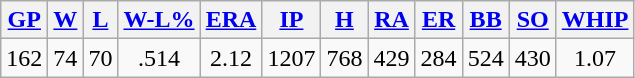<table class="wikitable">
<tr>
<th><a href='#'>GP</a></th>
<th><a href='#'>W</a></th>
<th><a href='#'>L</a></th>
<th><a href='#'>W-L%</a></th>
<th><a href='#'>ERA</a></th>
<th><a href='#'>IP</a></th>
<th><a href='#'>H</a></th>
<th><a href='#'>RA</a></th>
<th><a href='#'>ER</a></th>
<th><a href='#'>BB</a></th>
<th><a href='#'>SO</a></th>
<th><a href='#'>WHIP</a></th>
</tr>
<tr align=center>
<td>162</td>
<td>74</td>
<td>70</td>
<td>.514</td>
<td>2.12</td>
<td>1207</td>
<td>768</td>
<td>429</td>
<td>284</td>
<td>524</td>
<td>430</td>
<td>1.07</td>
</tr>
</table>
